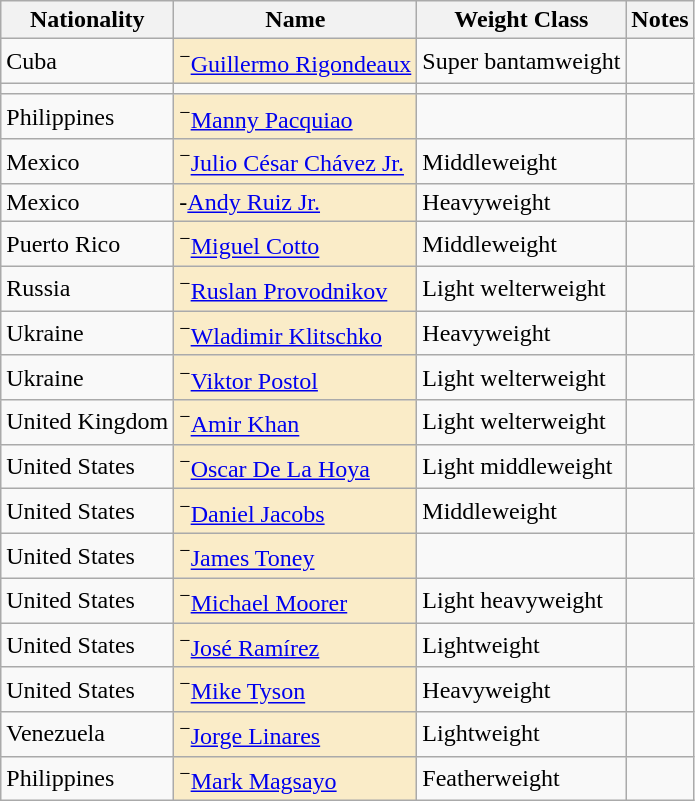<table class="wikitable sortable">
<tr>
<th>Nationality</th>
<th>Name</th>
<th>Weight Class</th>
<th class="unsortable">Notes</th>
</tr>
<tr>
<td> Cuba</td>
<td style="background:#faecc8;"><sup>−</sup><a href='#'>Guillermo Rigondeaux</a></td>
<td>Super bantamweight</td>
<td></td>
</tr>
<tr>
<td></td>
<td></td>
<td></td>
<td></td>
</tr>
<tr>
<td> Philippines</td>
<td style="background:#faecc8;"><sup>−</sup><a href='#'>Manny Pacquiao</a></td>
<td></td>
<td></td>
</tr>
<tr>
<td> Mexico</td>
<td style="background:#faecc8;"><sup>−</sup><a href='#'>Julio César Chávez Jr.</a></td>
<td>Middleweight</td>
<td></td>
</tr>
<tr>
<td> Mexico</td>
<td style="background:#faecc8;">-<a href='#'>Andy Ruiz Jr.</a></td>
<td>Heavyweight</td>
<td></td>
</tr>
<tr>
<td> Puerto Rico</td>
<td style="background:#faecc8;"><sup>−</sup><a href='#'>Miguel Cotto</a></td>
<td>Middleweight</td>
<td></td>
</tr>
<tr>
<td> Russia</td>
<td style="background:#faecc8;"><sup>−</sup><a href='#'>Ruslan Provodnikov</a></td>
<td>Light welterweight</td>
<td></td>
</tr>
<tr>
<td> Ukraine</td>
<td style="background:#faecc8;"><sup>−</sup><a href='#'>Wladimir Klitschko</a></td>
<td>Heavyweight</td>
<td></td>
</tr>
<tr>
<td> Ukraine</td>
<td style="background:#faecc8;"><sup>−</sup><a href='#'>Viktor Postol</a></td>
<td>Light welterweight</td>
<td></td>
</tr>
<tr>
<td> United Kingdom</td>
<td style="background:#faecc8;"><sup>−</sup><a href='#'>Amir Khan</a></td>
<td>Light welterweight</td>
<td></td>
</tr>
<tr>
<td> United States</td>
<td style="background:#faecc8;"><sup>−</sup><a href='#'>Oscar De La Hoya</a></td>
<td>Light middleweight</td>
<td></td>
</tr>
<tr>
<td> United States</td>
<td style="background:#faecc8;"><sup>−</sup><a href='#'>Daniel Jacobs</a></td>
<td>Middleweight</td>
<td></td>
</tr>
<tr>
<td> United States</td>
<td style="background:#faecc8;"><sup>−</sup><a href='#'>James Toney</a></td>
<td></td>
</tr>
<tr>
<td> United States</td>
<td style="background:#faecc8;"><sup>−</sup><a href='#'>Michael Moorer</a></td>
<td>Light heavyweight</td>
<td></td>
</tr>
<tr>
<td> United States</td>
<td style="background:#faecc8;"><sup>−</sup><a href='#'>José Ramírez</a></td>
<td>Lightweight</td>
<td></td>
</tr>
<tr>
<td> United States</td>
<td style="background:#faecc8;"><sup>−</sup><a href='#'>Mike Tyson</a></td>
<td>Heavyweight</td>
<td></td>
</tr>
<tr>
<td> Venezuela</td>
<td style="background:#faecc8;"><sup>−</sup><a href='#'>Jorge Linares</a></td>
<td>Lightweight</td>
<td></td>
</tr>
<tr>
<td> Philippines</td>
<td style="background:#faecc8;"><sup>−</sup><a href='#'>Mark Magsayo</a></td>
<td>Featherweight</td>
<td></td>
</tr>
</table>
